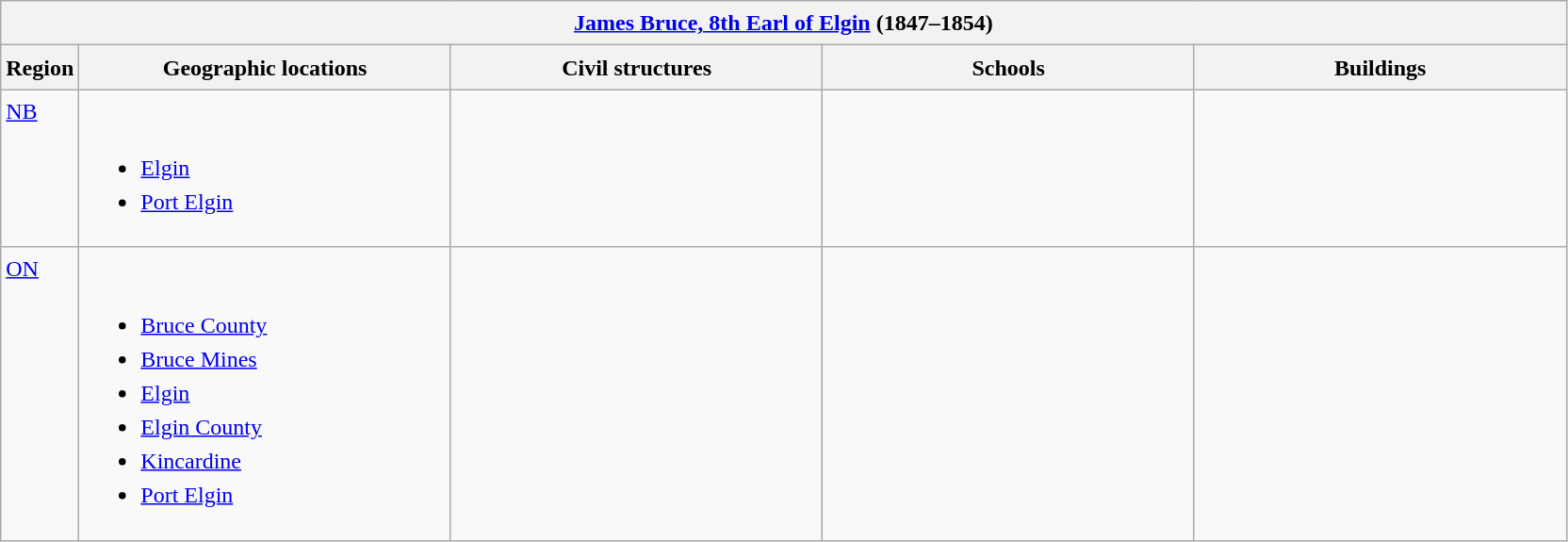<table class="wikitable sortable" style="font-size:1.00em; line-height:1.5em;">
<tr>
<th colspan="5"> <a href='#'>James Bruce, 8th Earl of Elgin</a> (1847–1854)</th>
</tr>
<tr>
<th width="5%">Region</th>
<th width="23.75%">Geographic locations</th>
<th width="23.75%">Civil structures</th>
<th width="23.75%">Schools</th>
<th width="23.75%">Buildings</th>
</tr>
<tr>
<td align=left valign=top> <a href='#'>NB</a></td>
<td align=left valign=top><br><ul><li><a href='#'>Elgin</a></li><li><a href='#'>Port Elgin</a></li></ul></td>
<td></td>
<td></td>
<td></td>
</tr>
<tr>
<td align=left valign=top> <a href='#'>ON</a></td>
<td align=left valign=top><br><ul><li><a href='#'>Bruce County</a></li><li><a href='#'>Bruce Mines</a></li><li><a href='#'>Elgin</a></li><li><a href='#'>Elgin County</a></li><li><a href='#'>Kincardine</a></li><li><a href='#'>Port Elgin</a></li></ul></td>
<td></td>
<td></td>
<td></td>
</tr>
</table>
